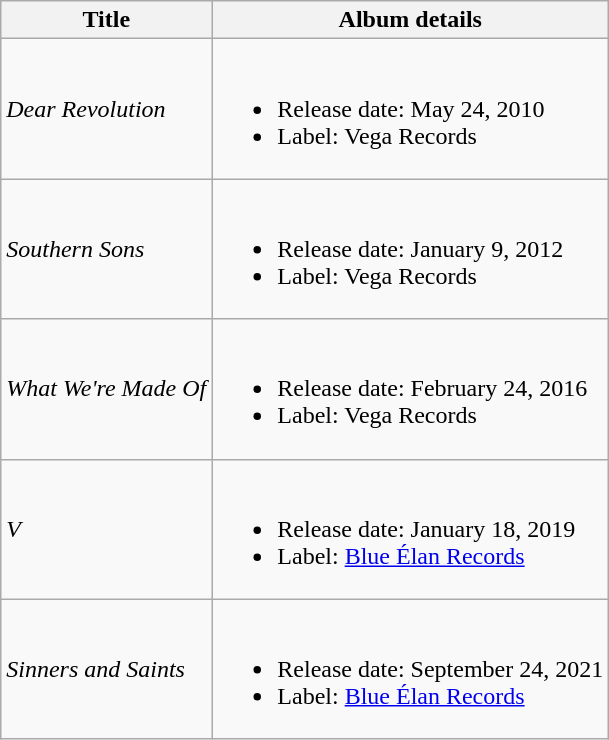<table class="wikitable">
<tr>
<th>Title</th>
<th>Album details</th>
</tr>
<tr>
<td><em>Dear Revolution</em></td>
<td><br><ul><li>Release date: May 24, 2010</li><li>Label: Vega Records</li></ul></td>
</tr>
<tr>
<td><em>Southern Sons</em></td>
<td><br><ul><li>Release date: January 9, 2012</li><li>Label: Vega Records</li></ul></td>
</tr>
<tr>
<td><em>What We're Made Of</em></td>
<td><br><ul><li>Release date: February 24, 2016</li><li>Label: Vega Records</li></ul></td>
</tr>
<tr>
<td><em>V</em></td>
<td><br><ul><li>Release date: January 18, 2019</li><li>Label: <a href='#'>Blue Élan Records</a></li></ul></td>
</tr>
<tr>
<td><em>Sinners and Saints</em></td>
<td><br><ul><li>Release date: September 24, 2021</li><li>Label: <a href='#'>Blue Élan Records</a></li></ul></td>
</tr>
</table>
